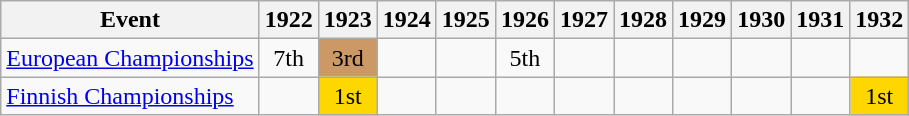<table class="wikitable">
<tr>
<th>Event</th>
<th>1922</th>
<th>1923</th>
<th>1924</th>
<th>1925</th>
<th>1926</th>
<th>1927</th>
<th>1928</th>
<th>1929</th>
<th>1930</th>
<th>1931</th>
<th>1932</th>
</tr>
<tr>
<td><a href='#'>European Championships</a></td>
<td align="center">7th</td>
<td align="center" bgcolor="cc9966">3rd</td>
<td></td>
<td></td>
<td align="center">5th</td>
<td></td>
<td></td>
<td></td>
<td></td>
<td></td>
<td></td>
</tr>
<tr>
<td><a href='#'>Finnish Championships</a></td>
<td></td>
<td align="center" bgcolor="gold">1st</td>
<td></td>
<td></td>
<td></td>
<td></td>
<td></td>
<td></td>
<td></td>
<td></td>
<td align="center" bgcolor="gold">1st</td>
</tr>
</table>
